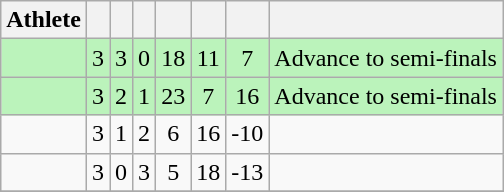<table class=wikitable style="text-align:center">
<tr>
<th>Athlete</th>
<th></th>
<th></th>
<th></th>
<th></th>
<th></th>
<th></th>
<th></th>
</tr>
<tr bgcolor=bbf3bb>
<td style="text-align:left"></td>
<td>3</td>
<td>3</td>
<td>0</td>
<td>18</td>
<td>11</td>
<td>7</td>
<td>Advance to semi-finals</td>
</tr>
<tr bgcolor=bbf3bb>
<td style="text-align:left"></td>
<td>3</td>
<td>2</td>
<td>1</td>
<td>23</td>
<td>7</td>
<td>16</td>
<td>Advance to semi-finals</td>
</tr>
<tr>
<td style="text-align:left"></td>
<td>3</td>
<td>1</td>
<td>2</td>
<td>6</td>
<td>16</td>
<td>-10</td>
<td></td>
</tr>
<tr>
<td style="text-align:left"></td>
<td>3</td>
<td>0</td>
<td>3</td>
<td>5</td>
<td>18</td>
<td>-13</td>
<td></td>
</tr>
<tr>
</tr>
</table>
